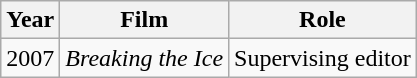<table class="wikitable">
<tr>
<th>Year</th>
<th>Film</th>
<th>Role</th>
</tr>
<tr>
<td>2007</td>
<td><em>Breaking the Ice</em></td>
<td>Supervising editor</td>
</tr>
</table>
